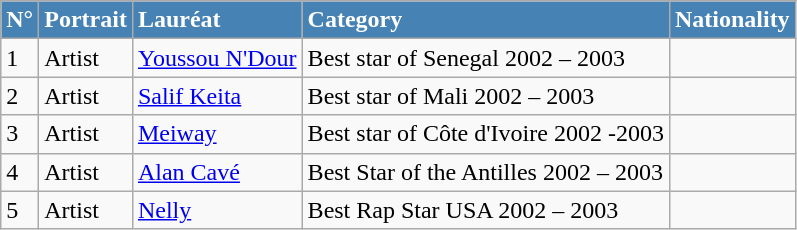<table class="wikitable">
<tr>
<td style="background:#4682B4;color:white"><strong>N°</strong></td>
<td style="background:#4682B4;color:white"><strong>Portrait</strong></td>
<td style="background:#4682B4;color:white"><strong>Lauréat</strong></td>
<td style="background:#4682B4;color:white"><strong>Category</strong></td>
<td style="background:#4682B4;color:white"><strong>Nationality</strong></td>
</tr>
<tr>
<td>1</td>
<td>Artist</td>
<td><a href='#'>Youssou N'Dour</a></td>
<td>Best star of Senegal 2002 – 2003</td>
<td></td>
</tr>
<tr>
<td>2</td>
<td>Artist</td>
<td><a href='#'>Salif Keita</a></td>
<td>Best star of Mali 2002 – 2003</td>
<td></td>
</tr>
<tr>
<td>3</td>
<td>Artist</td>
<td><a href='#'>Meiway</a></td>
<td>Best star of Côte d'Ivoire 2002 -2003</td>
<td></td>
</tr>
<tr>
<td>4</td>
<td>Artist</td>
<td><a href='#'>Alan Cavé</a></td>
<td>Best Star of the Antilles 2002 – 2003</td>
<td></td>
</tr>
<tr>
<td>5</td>
<td>Artist</td>
<td><a href='#'>Nelly</a></td>
<td>Best Rap Star USA 2002 – 2003</td>
<td></td>
</tr>
</table>
